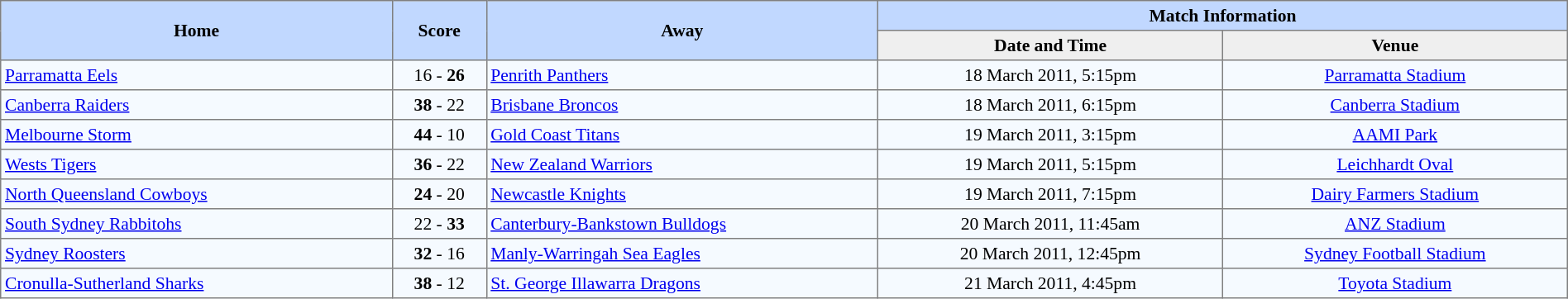<table border=1 style="border-collapse:collapse; font-size:90%; text-align:center;" cellpadding=3 cellspacing=0 width=100%>
<tr bgcolor=#C1D8FF>
<th rowspan=2 width=25%>Home</th>
<th rowspan=2 width=6%>Score</th>
<th rowspan=2 width=25%>Away</th>
<th colspan=6>Match Information</th>
</tr>
<tr bgcolor=#EFEFEF>
<th width=22%>Date and Time</th>
<th width=22%>Venue</th>
</tr>
<tr align=center bgcolor=#F5FAFF>
<td align=left> <a href='#'>Parramatta Eels</a></td>
<td>16 - <strong>26</strong></td>
<td align=left> <a href='#'>Penrith Panthers</a></td>
<td>18 March 2011, 5:15pm</td>
<td><a href='#'>Parramatta Stadium</a></td>
</tr>
<tr align=center bgcolor=#F5FAFF>
<td align=left> <a href='#'>Canberra Raiders</a></td>
<td><strong>38</strong> - 22</td>
<td align=left> <a href='#'>Brisbane Broncos</a></td>
<td>18 March 2011, 6:15pm</td>
<td><a href='#'>Canberra Stadium</a></td>
</tr>
<tr align=center bgcolor=#F5FAFF>
<td align=left> <a href='#'>Melbourne Storm</a></td>
<td><strong>44</strong> - 10</td>
<td align=left> <a href='#'>Gold Coast Titans</a></td>
<td>19 March 2011, 3:15pm</td>
<td><a href='#'>AAMI Park</a></td>
</tr>
<tr align=center bgcolor=#F5FAFF>
<td align=left> <a href='#'>Wests Tigers</a></td>
<td><strong>36</strong> - 22</td>
<td align=left> <a href='#'>New Zealand Warriors</a></td>
<td>19 March 2011, 5:15pm</td>
<td><a href='#'>Leichhardt Oval</a></td>
</tr>
<tr align=center bgcolor=#F5FAFF>
<td align=left> <a href='#'>North Queensland Cowboys</a></td>
<td><strong>24</strong> - 20</td>
<td align=left> <a href='#'>Newcastle Knights</a></td>
<td>19 March 2011, 7:15pm</td>
<td><a href='#'>Dairy Farmers Stadium</a></td>
</tr>
<tr align=center bgcolor=#F5FAFF>
<td align=left> <a href='#'>South Sydney Rabbitohs</a></td>
<td>22 - <strong>33</strong></td>
<td align=left> <a href='#'>Canterbury-Bankstown Bulldogs</a></td>
<td>20 March 2011, 11:45am</td>
<td><a href='#'>ANZ Stadium</a></td>
</tr>
<tr align=center bgcolor=#F5FAFF>
<td align=left> <a href='#'>Sydney Roosters</a></td>
<td><strong>32</strong> - 16</td>
<td align=left> <a href='#'>Manly-Warringah Sea Eagles</a></td>
<td>20 March 2011, 12:45pm</td>
<td><a href='#'>Sydney Football Stadium</a></td>
</tr>
<tr align=center bgcolor=#F5FAFF>
<td align=left> <a href='#'>Cronulla-Sutherland Sharks</a></td>
<td><strong>38</strong> - 12</td>
<td align=left> <a href='#'>St. George Illawarra Dragons</a></td>
<td>21 March 2011, 4:45pm</td>
<td><a href='#'>Toyota Stadium</a></td>
</tr>
</table>
